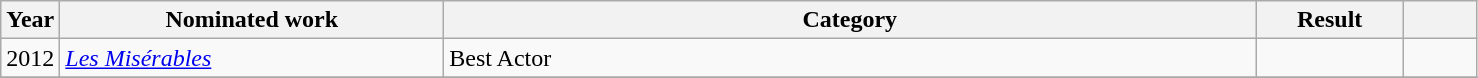<table class=wikitable>
<tr>
<th width=4%>Year</th>
<th width=26%>Nominated work</th>
<th width=55%>Category</th>
<th width=10%>Result</th>
<th width=5%></th>
</tr>
<tr>
<td>2012</td>
<td><em><a href='#'>Les Misérables</a></em></td>
<td>Best Actor</td>
<td></td>
<td></td>
</tr>
<tr>
</tr>
</table>
